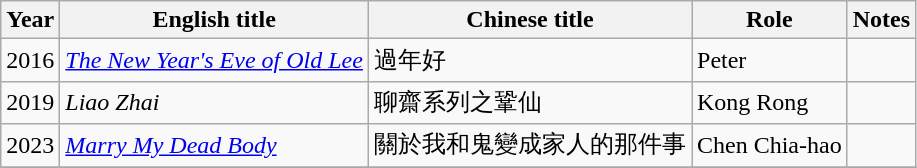<table class="wikitable sortable">
<tr>
<th>Year</th>
<th>English title</th>
<th>Chinese title</th>
<th>Role</th>
<th>Notes</th>
</tr>
<tr>
<td>2016</td>
<td><em><a href='#'>The New Year's Eve of Old Lee</a></em></td>
<td>過年好</td>
<td>Peter</td>
<td></td>
</tr>
<tr>
<td>2019</td>
<td><em>Liao Zhai</em></td>
<td>聊齋系列之鞏仙</td>
<td>Kong Rong</td>
<td></td>
</tr>
<tr>
<td>2023</td>
<td><em><a href='#'>Marry My Dead Body</a></em></td>
<td>關於我和鬼變成家人的那件事</td>
<td>Chen Chia-hao</td>
<td></td>
</tr>
<tr>
</tr>
</table>
